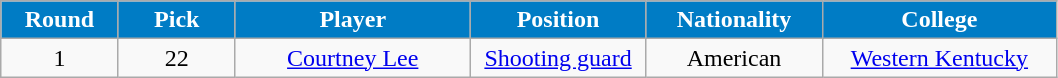<table class="wikitable sortable sortable">
<tr>
<th style="background:#007CC5; color:white" width="10%">Round</th>
<th style="background:#007CC5; color:white" width="10%">Pick</th>
<th style="background:#007CC5; color:white" width="20%">Player</th>
<th style="background:#007CC5; color:white" width="15%">Position</th>
<th style="background:#007CC5; color:white" width="15%">Nationality</th>
<th style="background:#007CC5; color:white" width="20%">College</th>
</tr>
<tr style="text-align: center">
<td>1</td>
<td>22</td>
<td><a href='#'>Courtney Lee</a></td>
<td><a href='#'>Shooting guard</a></td>
<td>American</td>
<td><a href='#'>Western Kentucky</a></td>
</tr>
</table>
